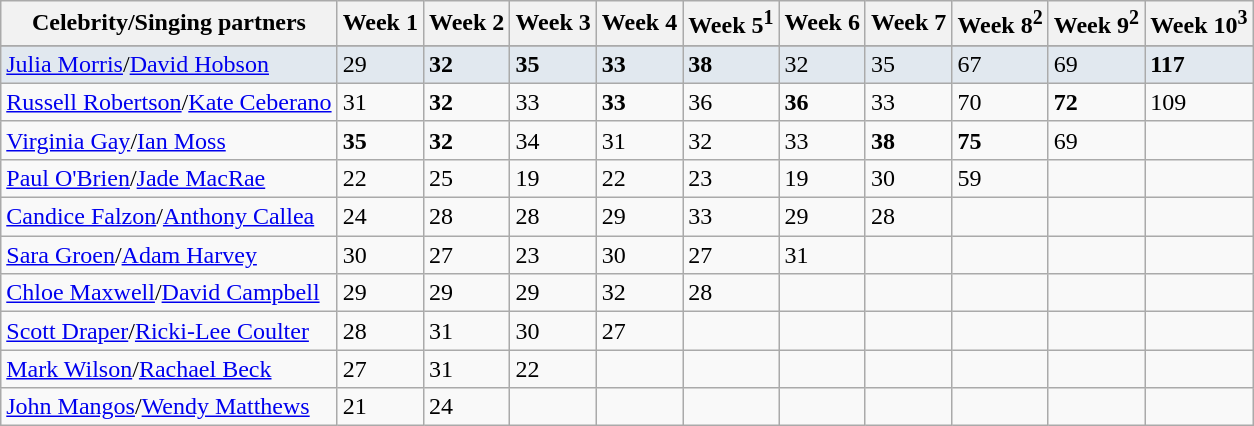<table class="wikitable">
<tr>
<th>Celebrity/Singing partners</th>
<th>Week 1</th>
<th>Week 2</th>
<th>Week 3</th>
<th>Week 4</th>
<th>Week 5<sup>1</sup></th>
<th>Week 6</th>
<th>Week 7</th>
<th>Week 8<sup>2</sup></th>
<th>Week 9<sup>2</sup></th>
<th>Week 10<sup>3</sup></th>
</tr>
<tr>
</tr>
<tr style="background:#E1E8EF;">
<td><a href='#'>Julia Morris</a>/<a href='#'>David Hobson</a></td>
<td>29</td>
<td><strong>32</strong></td>
<td><strong>35</strong></td>
<td><strong>33</strong></td>
<td><strong>38</strong></td>
<td>32</td>
<td>35</td>
<td>67</td>
<td>69</td>
<td><strong>117</strong></td>
</tr>
<tr>
<td><a href='#'>Russell Robertson</a>/<a href='#'>Kate Ceberano</a></td>
<td>31</td>
<td><strong>32</strong></td>
<td>33</td>
<td><strong>33</strong></td>
<td>36</td>
<td><strong>36</strong></td>
<td>33</td>
<td>70</td>
<td><strong>72</strong></td>
<td>109</td>
</tr>
<tr>
<td><a href='#'>Virginia Gay</a>/<a href='#'>Ian Moss</a></td>
<td><strong>35</strong></td>
<td><strong>32</strong></td>
<td>34</td>
<td>31</td>
<td>32</td>
<td>33</td>
<td><strong>38</strong></td>
<td><strong>75</strong></td>
<td>69</td>
<td></td>
</tr>
<tr>
<td><a href='#'>Paul O'Brien</a>/<a href='#'>Jade MacRae</a></td>
<td>22</td>
<td>25</td>
<td>19</td>
<td>22</td>
<td>23</td>
<td>19</td>
<td>30</td>
<td>59</td>
<td></td>
<td></td>
</tr>
<tr>
<td><a href='#'>Candice Falzon</a>/<a href='#'>Anthony Callea</a></td>
<td>24</td>
<td>28</td>
<td>28</td>
<td>29</td>
<td>33</td>
<td>29</td>
<td>28</td>
<td></td>
<td></td>
<td></td>
</tr>
<tr>
<td><a href='#'>Sara Groen</a>/<a href='#'>Adam Harvey</a></td>
<td>30</td>
<td>27</td>
<td>23</td>
<td>30</td>
<td>27</td>
<td>31</td>
<td></td>
<td></td>
<td></td>
<td></td>
</tr>
<tr>
<td><a href='#'>Chloe Maxwell</a>/<a href='#'>David Campbell</a></td>
<td>29</td>
<td>29</td>
<td>29</td>
<td>32</td>
<td>28</td>
<td></td>
<td></td>
<td></td>
<td></td>
<td></td>
</tr>
<tr>
<td><a href='#'>Scott Draper</a>/<a href='#'>Ricki-Lee Coulter</a></td>
<td>28</td>
<td>31</td>
<td>30</td>
<td>27</td>
<td></td>
<td></td>
<td></td>
<td></td>
<td></td>
<td></td>
</tr>
<tr>
<td><a href='#'>Mark Wilson</a>/<a href='#'>Rachael Beck</a></td>
<td>27</td>
<td>31</td>
<td>22</td>
<td></td>
<td></td>
<td></td>
<td></td>
<td></td>
<td></td>
<td></td>
</tr>
<tr>
<td><a href='#'>John Mangos</a>/<a href='#'>Wendy Matthews</a></td>
<td>21</td>
<td>24</td>
<td></td>
<td></td>
<td></td>
<td></td>
<td></td>
<td></td>
<td></td>
</tr>
</table>
